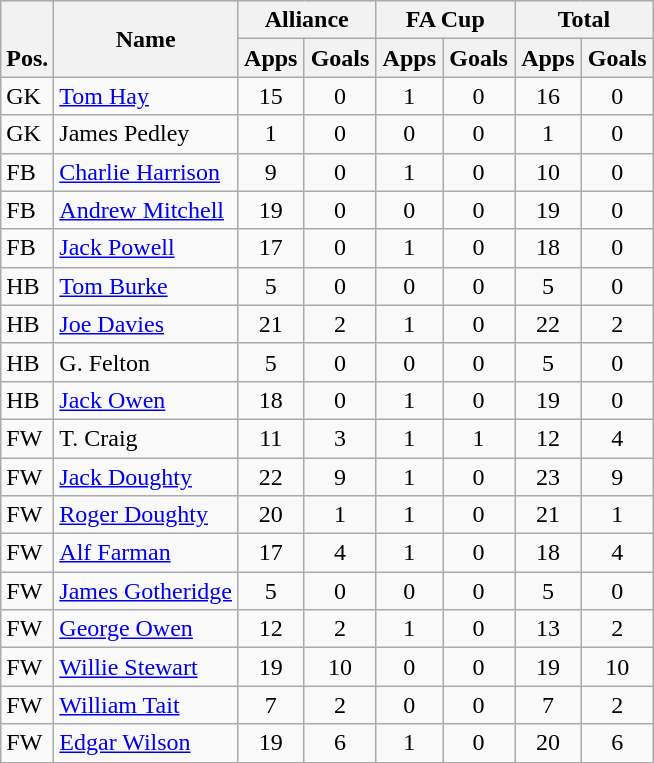<table class="wikitable" style="text-align:center">
<tr>
<th rowspan="2" valign="bottom">Pos.</th>
<th rowspan="2">Name</th>
<th colspan="2" width="85">Alliance</th>
<th colspan="2" width="85">FA Cup</th>
<th colspan="2" width="85">Total</th>
</tr>
<tr>
<th>Apps</th>
<th>Goals</th>
<th>Apps</th>
<th>Goals</th>
<th>Apps</th>
<th>Goals</th>
</tr>
<tr>
<td align="left">GK</td>
<td align="left"> <a href='#'>Tom Hay</a></td>
<td>15</td>
<td>0</td>
<td>1</td>
<td>0</td>
<td>16</td>
<td>0</td>
</tr>
<tr>
<td align="left">GK</td>
<td align="left"> James Pedley</td>
<td>1</td>
<td>0</td>
<td>0</td>
<td>0</td>
<td>1</td>
<td>0</td>
</tr>
<tr>
<td align="left">FB</td>
<td align="left"> <a href='#'>Charlie Harrison</a></td>
<td>9</td>
<td>0</td>
<td>1</td>
<td>0</td>
<td>10</td>
<td>0</td>
</tr>
<tr>
<td align="left">FB</td>
<td align="left"> <a href='#'>Andrew Mitchell</a></td>
<td>19</td>
<td>0</td>
<td>0</td>
<td>0</td>
<td>19</td>
<td>0</td>
</tr>
<tr>
<td align="left">FB</td>
<td align="left"> <a href='#'>Jack Powell</a></td>
<td>17</td>
<td>0</td>
<td>1</td>
<td>0</td>
<td>18</td>
<td>0</td>
</tr>
<tr>
<td align="left">HB</td>
<td align="left"> <a href='#'>Tom Burke</a></td>
<td>5</td>
<td>0</td>
<td>0</td>
<td>0</td>
<td>5</td>
<td>0</td>
</tr>
<tr>
<td align="left">HB</td>
<td align="left"> <a href='#'>Joe Davies</a></td>
<td>21</td>
<td>2</td>
<td>1</td>
<td>0</td>
<td>22</td>
<td>2</td>
</tr>
<tr>
<td align="left">HB</td>
<td align="left"> G. Felton</td>
<td>5</td>
<td>0</td>
<td>0</td>
<td>0</td>
<td>5</td>
<td>0</td>
</tr>
<tr>
<td align="left">HB</td>
<td align="left"> <a href='#'>Jack Owen</a></td>
<td>18</td>
<td>0</td>
<td>1</td>
<td>0</td>
<td>19</td>
<td>0</td>
</tr>
<tr>
<td align="left">FW</td>
<td align="left"> T. Craig</td>
<td>11</td>
<td>3</td>
<td>1</td>
<td>1</td>
<td>12</td>
<td>4</td>
</tr>
<tr>
<td align="left">FW</td>
<td align="left"> <a href='#'>Jack Doughty</a></td>
<td>22</td>
<td>9</td>
<td>1</td>
<td>0</td>
<td>23</td>
<td>9</td>
</tr>
<tr>
<td align="left">FW</td>
<td align="left"> <a href='#'>Roger Doughty</a></td>
<td>20</td>
<td>1</td>
<td>1</td>
<td>0</td>
<td>21</td>
<td>1</td>
</tr>
<tr>
<td align="left">FW</td>
<td align="left"> <a href='#'>Alf Farman</a></td>
<td>17</td>
<td>4</td>
<td>1</td>
<td>0</td>
<td>18</td>
<td>4</td>
</tr>
<tr>
<td align="left">FW</td>
<td align="left"> <a href='#'>James Gotheridge</a></td>
<td>5</td>
<td>0</td>
<td>0</td>
<td>0</td>
<td>5</td>
<td>0</td>
</tr>
<tr>
<td align="left">FW</td>
<td align="left"> <a href='#'>George Owen</a></td>
<td>12</td>
<td>2</td>
<td>1</td>
<td>0</td>
<td>13</td>
<td>2</td>
</tr>
<tr>
<td align="left">FW</td>
<td align="left"> <a href='#'>Willie Stewart</a></td>
<td>19</td>
<td>10</td>
<td>0</td>
<td>0</td>
<td>19</td>
<td>10</td>
</tr>
<tr>
<td align="left">FW</td>
<td align="left"> <a href='#'>William Tait</a></td>
<td>7</td>
<td>2</td>
<td>0</td>
<td>0</td>
<td>7</td>
<td>2</td>
</tr>
<tr>
<td align="left">FW</td>
<td align="left"> <a href='#'>Edgar Wilson</a></td>
<td>19</td>
<td>6</td>
<td>1</td>
<td>0</td>
<td>20</td>
<td>6</td>
</tr>
</table>
